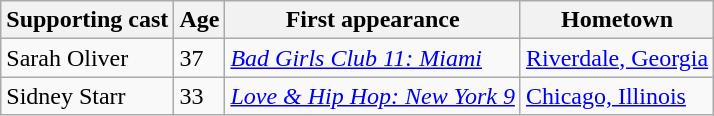<table class="wikitable">
<tr>
<th>Supporting cast</th>
<th>Age</th>
<th>First appearance</th>
<th>Hometown</th>
</tr>
<tr>
<td>Sarah Oliver</td>
<td>37</td>
<td><em><a href='#'>Bad Girls Club 11: Miami</a></em></td>
<td><a href='#'>Riverdale, Georgia</a></td>
</tr>
<tr>
<td>Sidney Starr</td>
<td>33</td>
<td><a href='#'><em>Love & Hip Hop: New York 9</em></a></td>
<td><a href='#'>Chicago, Illinois</a></td>
</tr>
</table>
